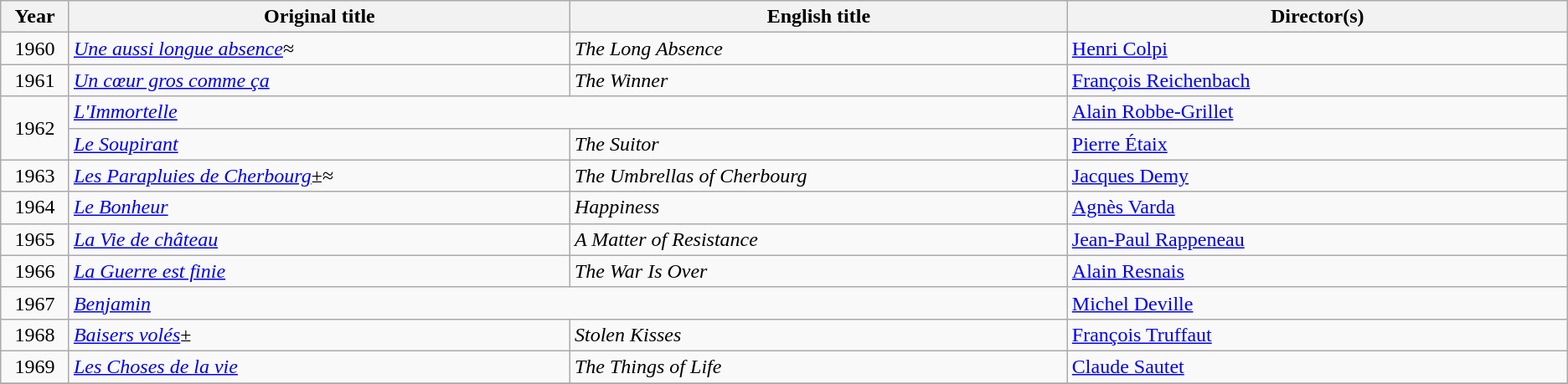<table class="wikitable plainrowheaders">
<tr>
<th scope="col" width="50">Year</th>
<th scope="col" width="450">Original title</th>
<th scope="col" width="450">English title</th>
<th scope="col" width="450">Director(s)</th>
</tr>
<tr>
<td align="center">1960</td>
<td><em><a href='#'>Une aussi longue absence</a></em>≈</td>
<td><em>The Long Absence</em></td>
<td><a href='#'>Henri Colpi</a></td>
</tr>
<tr>
<td align="center">1961</td>
<td><em><a href='#'>Un cœur gros comme ça</a></em></td>
<td><em>The Winner</em></td>
<td><a href='#'>François Reichenbach</a></td>
</tr>
<tr>
<td rowspan="2" align="center">1962</td>
<td colspan="2"><em><a href='#'>L'Immortelle</a></em></td>
<td><a href='#'>Alain Robbe-Grillet</a></td>
</tr>
<tr>
<td><em><a href='#'>Le Soupirant</a></em></td>
<td><em>The Suitor</em></td>
<td><a href='#'>Pierre Étaix</a></td>
</tr>
<tr>
<td align="center">1963</td>
<td><em><a href='#'>Les Parapluies de Cherbourg</a></em>±≈</td>
<td><em>The Umbrellas of Cherbourg</em></td>
<td><a href='#'>Jacques Demy</a></td>
</tr>
<tr>
<td align="center">1964</td>
<td><em><a href='#'>Le Bonheur</a></em></td>
<td><em>Happiness</em></td>
<td><a href='#'>Agnès Varda</a></td>
</tr>
<tr>
<td align="center">1965</td>
<td><em><a href='#'>La Vie de château</a></em></td>
<td><em>A Matter of Resistance</em></td>
<td><a href='#'>Jean-Paul Rappeneau</a></td>
</tr>
<tr>
<td align="center">1966</td>
<td><em><a href='#'>La Guerre est finie</a></em></td>
<td><em>The War Is Over</em></td>
<td><a href='#'>Alain Resnais</a></td>
</tr>
<tr>
<td align="center">1967</td>
<td colspan="2"><em><a href='#'>Benjamin</a></em></td>
<td><a href='#'>Michel Deville</a></td>
</tr>
<tr>
<td align="center">1968</td>
<td><em><a href='#'>Baisers volés</a></em>±</td>
<td><em>Stolen Kisses</em></td>
<td><a href='#'>François Truffaut</a></td>
</tr>
<tr>
<td align="center">1969</td>
<td><em><a href='#'>Les Choses de la vie</a></em></td>
<td><em>The Things of Life</em></td>
<td><a href='#'>Claude Sautet</a></td>
</tr>
<tr>
</tr>
</table>
